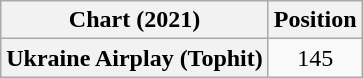<table class="wikitable plainrowheaders" style="text-align:center;">
<tr>
<th scope="col">Chart (2021)</th>
<th scope="col">Position</th>
</tr>
<tr>
<th scope="row">Ukraine Airplay (Tophit)</th>
<td>145</td>
</tr>
</table>
